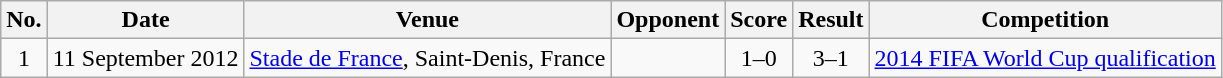<table class="wikitable">
<tr>
<th>No.</th>
<th>Date</th>
<th>Venue</th>
<th>Opponent</th>
<th>Score</th>
<th>Result</th>
<th>Competition</th>
</tr>
<tr>
<td align=center>1</td>
<td>11 September 2012</td>
<td><a href='#'>Stade de France</a>, Saint-Denis, France</td>
<td></td>
<td align=center>1–0</td>
<td align=center>3–1</td>
<td><a href='#'>2014 FIFA World Cup qualification</a></td>
</tr>
</table>
